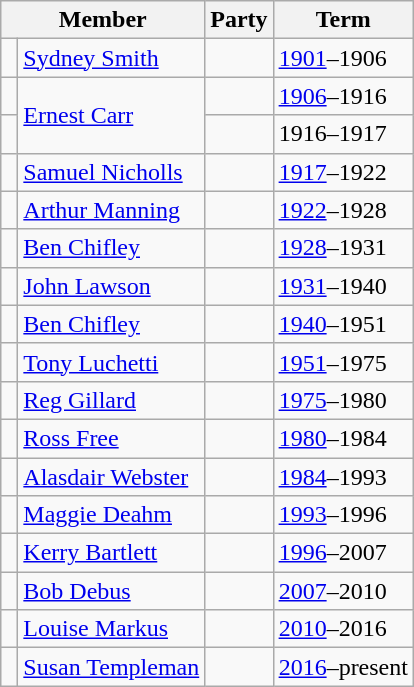<table class="wikitable">
<tr>
<th colspan="2">Member</th>
<th>Party</th>
<th>Term</th>
</tr>
<tr>
<td> </td>
<td><a href='#'>Sydney Smith</a></td>
<td></td>
<td><a href='#'>1901</a>–1906</td>
</tr>
<tr>
<td> </td>
<td rowspan="2"><a href='#'>Ernest Carr</a></td>
<td></td>
<td><a href='#'>1906</a>–1916</td>
</tr>
<tr>
<td> </td>
<td></td>
<td>1916–1917</td>
</tr>
<tr>
<td> </td>
<td><a href='#'>Samuel Nicholls</a></td>
<td></td>
<td><a href='#'>1917</a>–1922</td>
</tr>
<tr>
<td> </td>
<td><a href='#'>Arthur Manning</a></td>
<td></td>
<td><a href='#'>1922</a>–1928</td>
</tr>
<tr>
<td> </td>
<td><a href='#'>Ben Chifley</a></td>
<td></td>
<td><a href='#'>1928</a>–1931</td>
</tr>
<tr>
<td> </td>
<td><a href='#'>John Lawson</a></td>
<td></td>
<td><a href='#'>1931</a>–1940</td>
</tr>
<tr>
<td> </td>
<td><a href='#'>Ben Chifley</a></td>
<td></td>
<td><a href='#'>1940</a>–1951</td>
</tr>
<tr>
<td> </td>
<td><a href='#'>Tony Luchetti</a></td>
<td></td>
<td><a href='#'>1951</a>–1975</td>
</tr>
<tr>
<td> </td>
<td><a href='#'>Reg Gillard</a></td>
<td></td>
<td><a href='#'>1975</a>–1980</td>
</tr>
<tr>
<td> </td>
<td><a href='#'>Ross Free</a></td>
<td></td>
<td><a href='#'>1980</a>–1984</td>
</tr>
<tr>
<td> </td>
<td><a href='#'>Alasdair Webster</a></td>
<td></td>
<td><a href='#'>1984</a>–1993</td>
</tr>
<tr>
<td> </td>
<td><a href='#'>Maggie Deahm</a></td>
<td></td>
<td><a href='#'>1993</a>–1996</td>
</tr>
<tr>
<td> </td>
<td><a href='#'>Kerry Bartlett</a></td>
<td></td>
<td><a href='#'>1996</a>–2007</td>
</tr>
<tr>
<td> </td>
<td><a href='#'>Bob Debus</a></td>
<td></td>
<td><a href='#'>2007</a>–2010</td>
</tr>
<tr>
<td> </td>
<td><a href='#'>Louise Markus</a></td>
<td></td>
<td><a href='#'>2010</a>–2016</td>
</tr>
<tr>
<td> </td>
<td><a href='#'>Susan Templeman</a></td>
<td></td>
<td><a href='#'>2016</a>–present</td>
</tr>
</table>
